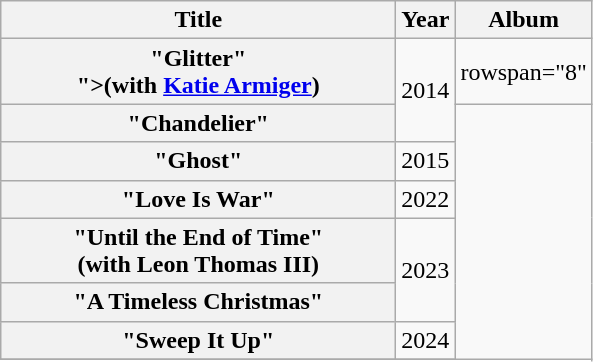<table class="wikitable plainrowheaders" style="text-align:center;" border="1">
<tr>
<th scope="col" style="width:16em;">Title</th>
<th scope="col">Year</th>
<th scope="col">Album</th>
</tr>
<tr>
<th scope="row">"Glitter"<br><span>">(with <a href='#'>Katie Armiger</a>)</span></th>
<td rowspan="2">2014</td>
<td>rowspan="8" </td>
</tr>
<tr>
<th scope="row">"Chandelier"</th>
</tr>
<tr>
<th scope="row">"Ghost"</th>
<td>2015</td>
</tr>
<tr>
<th scope="row">"Love Is War"</th>
<td>2022</td>
</tr>
<tr>
<th scope="row">"Until the End of Time"<br><span>(with Leon Thomas III)</span></th>
<td rowspan="2">2023</td>
</tr>
<tr>
<th scope="row">"A Timeless Christmas"</th>
</tr>
<tr>
<th scope="row">"Sweep It Up"</th>
<td>2024</td>
</tr>
<tr>
</tr>
</table>
